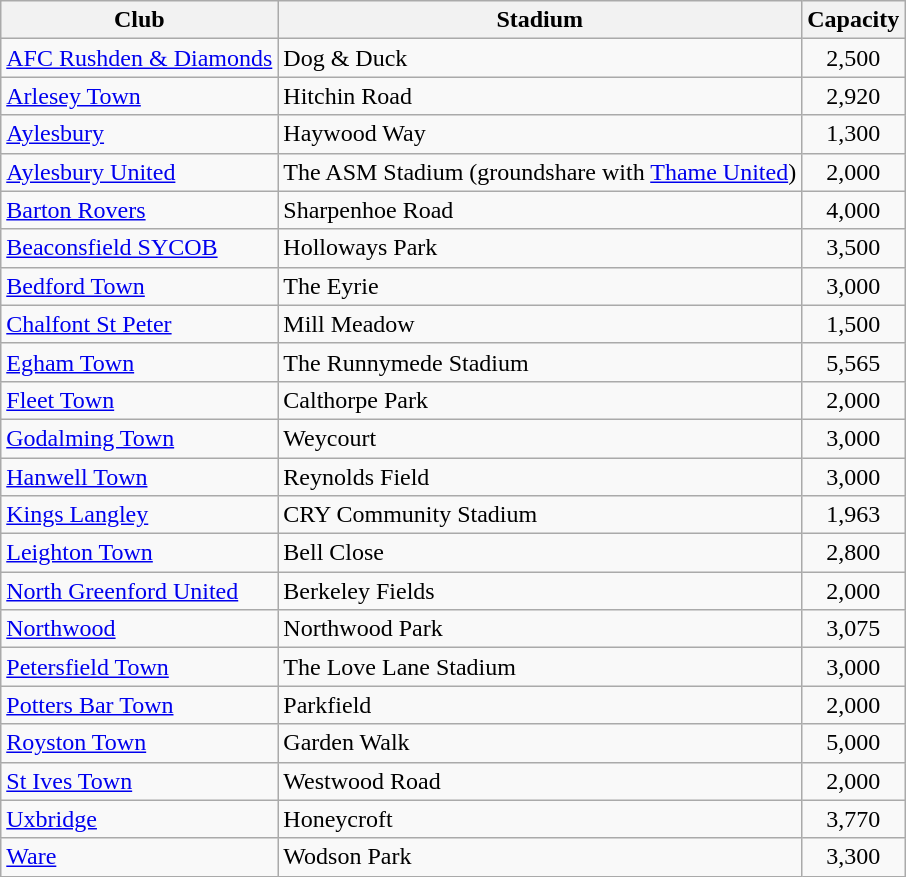<table class="wikitable sortable">
<tr>
<th>Club</th>
<th>Stadium</th>
<th>Capacity</th>
</tr>
<tr>
<td><a href='#'>AFC Rushden & Diamonds</a></td>
<td>Dog & Duck</td>
<td align="center">2,500</td>
</tr>
<tr>
<td><a href='#'>Arlesey Town</a></td>
<td>Hitchin Road</td>
<td align="center">2,920</td>
</tr>
<tr>
<td><a href='#'>Aylesbury</a></td>
<td>Haywood Way</td>
<td align="center">1,300</td>
</tr>
<tr>
<td><a href='#'>Aylesbury United</a></td>
<td>The ASM Stadium (groundshare with <a href='#'>Thame United</a>)</td>
<td align="center">2,000</td>
</tr>
<tr>
<td><a href='#'>Barton Rovers</a></td>
<td>Sharpenhoe Road</td>
<td align="center">4,000</td>
</tr>
<tr>
<td><a href='#'>Beaconsfield SYCOB</a></td>
<td>Holloways Park</td>
<td align="center">3,500</td>
</tr>
<tr>
<td><a href='#'>Bedford Town</a></td>
<td>The Eyrie</td>
<td align="center">3,000</td>
</tr>
<tr>
<td><a href='#'>Chalfont St Peter</a></td>
<td>Mill Meadow</td>
<td align="center">1,500</td>
</tr>
<tr>
<td><a href='#'>Egham Town</a></td>
<td>The Runnymede Stadium</td>
<td align="center">5,565</td>
</tr>
<tr>
<td><a href='#'>Fleet Town</a></td>
<td>Calthorpe Park</td>
<td align="center">2,000</td>
</tr>
<tr>
<td><a href='#'>Godalming Town</a></td>
<td>Weycourt</td>
<td align="center">3,000</td>
</tr>
<tr>
<td><a href='#'>Hanwell Town</a></td>
<td>Reynolds Field</td>
<td align="center">3,000</td>
</tr>
<tr>
<td><a href='#'>Kings Langley</a></td>
<td>CRY Community Stadium</td>
<td align="center">1,963</td>
</tr>
<tr>
<td><a href='#'>Leighton Town</a></td>
<td>Bell Close</td>
<td align="center">2,800</td>
</tr>
<tr>
<td><a href='#'>North Greenford United</a></td>
<td>Berkeley Fields</td>
<td align="center">2,000</td>
</tr>
<tr>
<td><a href='#'>Northwood</a></td>
<td>Northwood Park</td>
<td align="center">3,075</td>
</tr>
<tr>
<td><a href='#'>Petersfield Town</a></td>
<td>The Love Lane Stadium</td>
<td align="center">3,000</td>
</tr>
<tr>
<td><a href='#'>Potters Bar Town</a></td>
<td>Parkfield</td>
<td align="center">2,000</td>
</tr>
<tr>
<td><a href='#'>Royston Town</a></td>
<td>Garden Walk</td>
<td align="center">5,000</td>
</tr>
<tr>
<td><a href='#'>St Ives Town</a></td>
<td>Westwood Road</td>
<td align="center">2,000</td>
</tr>
<tr>
<td><a href='#'>Uxbridge</a></td>
<td>Honeycroft</td>
<td align="center">3,770</td>
</tr>
<tr>
<td><a href='#'>Ware</a></td>
<td>Wodson Park</td>
<td align="center">3,300</td>
</tr>
</table>
